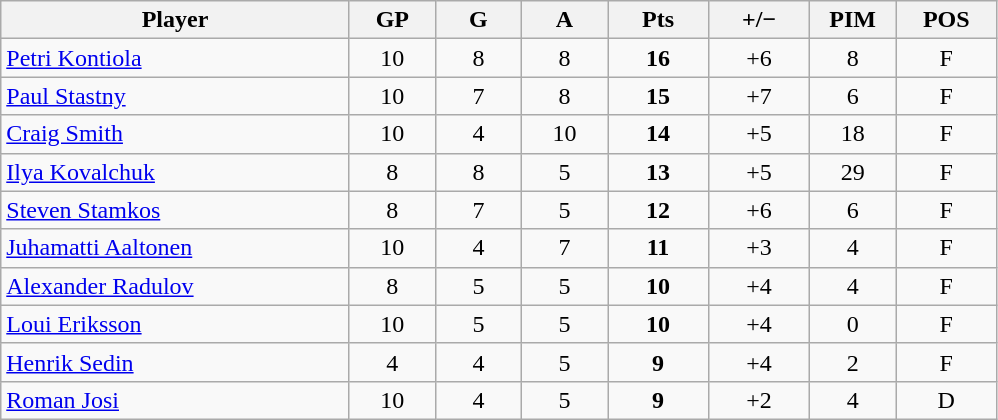<table class="wikitable sortable" style="text-align:center;">
<tr>
<th style="width:225px;">Player</th>
<th style="width:50px;">GP</th>
<th style="width:50px;">G</th>
<th style="width:50px;">A</th>
<th style="width:60px;">Pts</th>
<th style="width:60px;">+/−</th>
<th style="width:50px;">PIM</th>
<th style="width:60px;">POS</th>
</tr>
<tr>
<td style="text-align:left;"> <a href='#'>Petri Kontiola</a></td>
<td>10</td>
<td>8</td>
<td>8</td>
<td><strong>16</strong></td>
<td>+6</td>
<td>8</td>
<td>F</td>
</tr>
<tr>
<td style="text-align:left;"> <a href='#'>Paul Stastny</a></td>
<td>10</td>
<td>7</td>
<td>8</td>
<td><strong>15</strong></td>
<td>+7</td>
<td>6</td>
<td>F</td>
</tr>
<tr>
<td style="text-align:left;"> <a href='#'>Craig Smith</a></td>
<td>10</td>
<td>4</td>
<td>10</td>
<td><strong>14</strong></td>
<td>+5</td>
<td>18</td>
<td>F</td>
</tr>
<tr>
<td style="text-align:left;"> <a href='#'>Ilya Kovalchuk</a></td>
<td>8</td>
<td>8</td>
<td>5</td>
<td><strong>13</strong></td>
<td>+5</td>
<td>29</td>
<td>F</td>
</tr>
<tr>
<td style="text-align:left;"> <a href='#'>Steven Stamkos</a></td>
<td>8</td>
<td>7</td>
<td>5</td>
<td><strong>12</strong></td>
<td>+6</td>
<td>6</td>
<td>F</td>
</tr>
<tr>
<td style="text-align:left;"> <a href='#'>Juhamatti Aaltonen</a></td>
<td>10</td>
<td>4</td>
<td>7</td>
<td><strong>11</strong></td>
<td>+3</td>
<td>4</td>
<td>F</td>
</tr>
<tr>
<td style="text-align:left;"> <a href='#'>Alexander Radulov</a></td>
<td>8</td>
<td>5</td>
<td>5</td>
<td><strong>10</strong></td>
<td>+4</td>
<td>4</td>
<td>F</td>
</tr>
<tr>
<td style="text-align:left;"> <a href='#'>Loui Eriksson</a></td>
<td>10</td>
<td>5</td>
<td>5</td>
<td><strong>10</strong></td>
<td>+4</td>
<td>0</td>
<td>F</td>
</tr>
<tr>
<td style="text-align:left;"> <a href='#'>Henrik Sedin</a></td>
<td>4</td>
<td>4</td>
<td>5</td>
<td><strong>9</strong></td>
<td>+4</td>
<td>2</td>
<td>F</td>
</tr>
<tr>
<td style="text-align:left;"> <a href='#'>Roman Josi</a></td>
<td>10</td>
<td>4</td>
<td>5</td>
<td><strong>9</strong></td>
<td>+2</td>
<td>4</td>
<td>D</td>
</tr>
</table>
